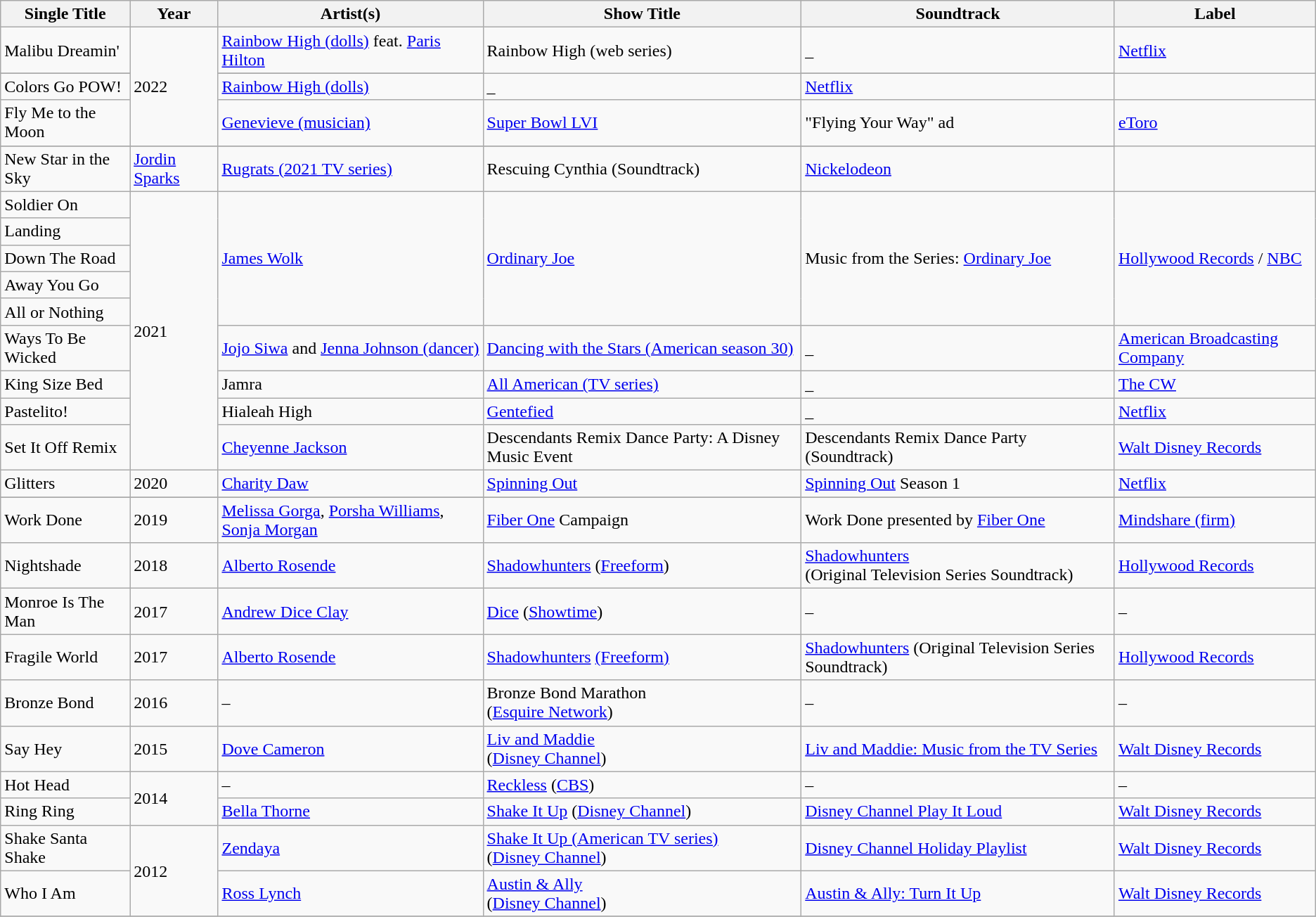<table class="wikitable">
<tr>
<th>Single Title</th>
<th>Year</th>
<th>Artist(s)</th>
<th>Show Title</th>
<th>Soundtrack</th>
<th>Label</th>
</tr>
<tr>
<td>Malibu Dreamin'</td>
<td rowspan="4">2022</td>
<td><a href='#'>Rainbow High (dolls)</a> feat. <a href='#'>Paris Hilton</a></td>
<td rowspan="2">Rainbow High (web series)</td>
<td>_</td>
<td><a href='#'>Netflix</a></td>
</tr>
<tr>
</tr>
<tr>
<td>Colors Go POW!</td>
<td><a href='#'>Rainbow High (dolls)</a></td>
<td>_</td>
<td><a href='#'>Netflix</a></td>
</tr>
<tr>
<td>Fly Me to the Moon</td>
<td><a href='#'>Genevieve (musician)</a></td>
<td><a href='#'>Super Bowl LVI</a></td>
<td>"Flying Your Way" ad</td>
<td><a href='#'>eToro</a></td>
</tr>
<tr>
</tr>
<tr>
<td>New Star in the Sky</td>
<td><a href='#'>Jordin Sparks</a></td>
<td><a href='#'>Rugrats (2021 TV series)</a></td>
<td>Rescuing Cynthia (Soundtrack)</td>
<td><a href='#'>Nickelodeon</a></td>
</tr>
<tr>
<td>Soldier On</td>
<td rowspan="9">2021</td>
<td rowspan="5"><a href='#'>James Wolk</a></td>
<td rowspan="5"><a href='#'>Ordinary Joe</a></td>
<td rowspan="5">Music from the Series: <a href='#'>Ordinary Joe</a></td>
<td rowspan="5"><a href='#'>Hollywood Records</a> / <a href='#'>NBC</a></td>
</tr>
<tr>
<td>Landing</td>
</tr>
<tr>
<td>Down The Road</td>
</tr>
<tr>
<td>Away You Go</td>
</tr>
<tr>
<td>All or Nothing</td>
</tr>
<tr>
<td>Ways To Be Wicked</td>
<td><a href='#'>Jojo Siwa</a> and <a href='#'>Jenna Johnson (dancer)</a></td>
<td><a href='#'>Dancing with the Stars (American season 30)</a></td>
<td>_</td>
<td><a href='#'>American Broadcasting Company</a></td>
</tr>
<tr>
<td>King Size Bed</td>
<td>Jamra</td>
<td><a href='#'>All American (TV series)</a></td>
<td>_</td>
<td><a href='#'>The CW</a></td>
</tr>
<tr>
<td>Pastelito!</td>
<td>Hialeah High</td>
<td><a href='#'>Gentefied</a></td>
<td>_</td>
<td><a href='#'>Netflix</a></td>
</tr>
<tr>
<td>Set It Off Remix</td>
<td><a href='#'>Cheyenne Jackson</a></td>
<td>Descendants Remix Dance Party: A Disney Music Event</td>
<td>Descendants Remix Dance Party (Soundtrack)</td>
<td><a href='#'>Walt Disney Records</a></td>
</tr>
<tr>
<td>Glitters</td>
<td>2020</td>
<td><a href='#'>Charity Daw</a></td>
<td><a href='#'>Spinning Out</a></td>
<td><a href='#'>Spinning Out</a> Season 1</td>
<td><a href='#'>Netflix</a></td>
</tr>
<tr>
</tr>
<tr>
<td>Work Done</td>
<td>2019</td>
<td><a href='#'>Melissa Gorga</a>, <a href='#'>Porsha Williams</a>, <a href='#'>Sonja Morgan</a></td>
<td><a href='#'>Fiber One</a> Campaign</td>
<td>Work Done presented by <a href='#'>Fiber One</a></td>
<td><a href='#'>Mindshare (firm)</a></td>
</tr>
<tr>
<td>Nightshade</td>
<td>2018</td>
<td><a href='#'>Alberto Rosende</a></td>
<td><a href='#'>Shadowhunters</a> (<a href='#'>Freeform</a>)</td>
<td><a href='#'>Shadowhunters</a><br>(Original Television Series Soundtrack)</td>
<td><a href='#'>Hollywood Records</a></td>
</tr>
<tr>
<td>Monroe Is The Man</td>
<td>2017</td>
<td><a href='#'>Andrew Dice Clay</a></td>
<td><a href='#'>Dice</a> (<a href='#'>Showtime</a>)</td>
<td>–</td>
<td>–</td>
</tr>
<tr>
<td>Fragile World</td>
<td>2017</td>
<td><a href='#'>Alberto Rosende</a></td>
<td><a href='#'>Shadowhunters</a> <a href='#'>(Freeform)</a></td>
<td><a href='#'>Shadowhunters</a> (Original Television Series Soundtrack)</td>
<td><a href='#'>Hollywood Records</a></td>
</tr>
<tr>
<td>Bronze Bond</td>
<td>2016</td>
<td>–</td>
<td>Bronze Bond Marathon<br>(<a href='#'>Esquire Network</a>)</td>
<td>–</td>
<td>–</td>
</tr>
<tr>
<td>Say Hey</td>
<td>2015</td>
<td><a href='#'>Dove Cameron</a></td>
<td><a href='#'>Liv and Maddie</a><br>(<a href='#'>Disney Channel</a>)</td>
<td><a href='#'>Liv and Maddie: Music from the TV Series</a></td>
<td><a href='#'>Walt Disney Records</a></td>
</tr>
<tr>
<td>Hot Head</td>
<td rowspan="2">2014</td>
<td>–</td>
<td><a href='#'>Reckless</a> (<a href='#'>CBS</a>)</td>
<td>–</td>
<td>–</td>
</tr>
<tr>
<td>Ring Ring</td>
<td><a href='#'>Bella Thorne</a></td>
<td><a href='#'>Shake It Up</a> (<a href='#'>Disney Channel</a>)</td>
<td><a href='#'>Disney Channel Play It Loud</a></td>
<td><a href='#'>Walt Disney Records</a></td>
</tr>
<tr>
<td>Shake Santa Shake</td>
<td rowspan="2">2012</td>
<td><a href='#'>Zendaya</a></td>
<td><a href='#'>Shake It Up (American TV series)</a><br>(<a href='#'>Disney Channel</a>)</td>
<td><a href='#'>Disney Channel Holiday Playlist</a></td>
<td><a href='#'>Walt Disney Records</a></td>
</tr>
<tr>
<td>Who I Am</td>
<td><a href='#'>Ross Lynch</a></td>
<td><a href='#'>Austin & Ally</a><br>(<a href='#'>Disney Channel</a>)</td>
<td><a href='#'>Austin & Ally: Turn It Up</a></td>
<td><a href='#'>Walt Disney Records</a></td>
</tr>
<tr>
</tr>
</table>
